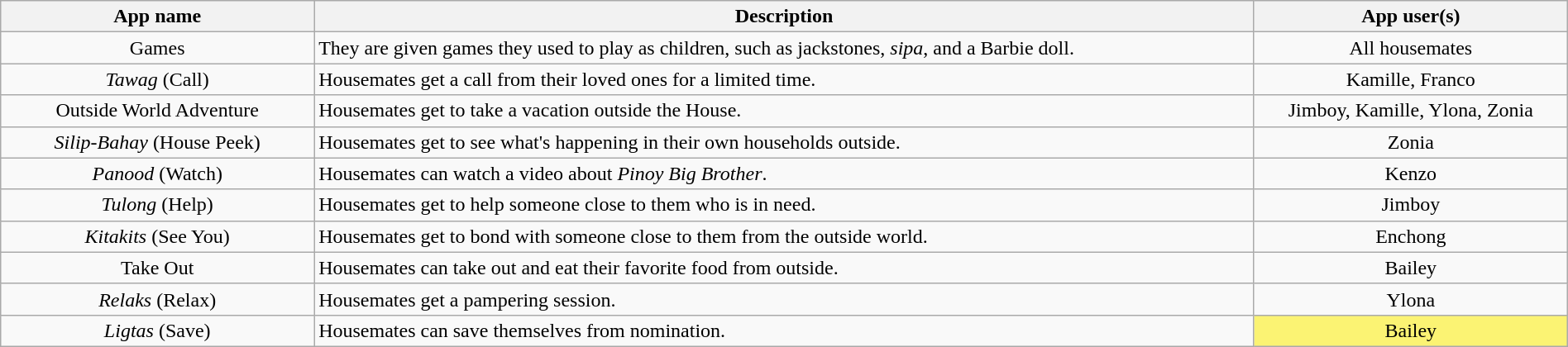<table class="wikitable" style="text-align:center; line-height:18px;" width="100%">
<tr>
<th style="width: 15%;">App name</th>
<th style="width: 45%;">Description</th>
<th style="width: 15%;">App user(s)</th>
</tr>
<tr>
<td>Games</td>
<td align="left">They are given games they used to play as children, such as jackstones, <em>sipa</em>, and a Barbie doll.</td>
<td>All housemates</td>
</tr>
<tr>
<td><em>Tawag</em> (Call)</td>
<td align="left">Housemates get a call from their loved ones for a limited time.</td>
<td>Kamille, Franco</td>
</tr>
<tr>
<td>Outside World Adventure</td>
<td align="left">Housemates get to take a vacation outside the House.</td>
<td>Jimboy, Kamille, Ylona, Zonia</td>
</tr>
<tr>
<td><em>Silip-Bahay</em> (House Peek)</td>
<td align="left">Housemates get to see what's happening in their own households outside.</td>
<td>Zonia</td>
</tr>
<tr>
<td><em>Panood</em> (Watch)</td>
<td align="left">Housemates can watch a video about <em>Pinoy Big Brother</em>.</td>
<td>Kenzo</td>
</tr>
<tr>
<td><em>Tulong</em> (Help)</td>
<td align="left">Housemates get to help someone close to them who is in need.</td>
<td>Jimboy</td>
</tr>
<tr>
<td><em>Kitakits</em> (See You)</td>
<td align="left">Housemates get to bond with someone close to them from the outside world.</td>
<td>Enchong</td>
</tr>
<tr>
<td>Take Out</td>
<td align="left">Housemates can take out and eat their favorite food from outside.</td>
<td>Bailey</td>
</tr>
<tr>
<td><em>Relaks</em> (Relax)</td>
<td align="left">Housemates get a pampering session.</td>
<td>Ylona</td>
</tr>
<tr>
<td><em>Ligtas</em> (Save)</td>
<td align="left">Housemates can save themselves from nomination.</td>
<td style="background:#FBF373;">Bailey</td>
</tr>
</table>
